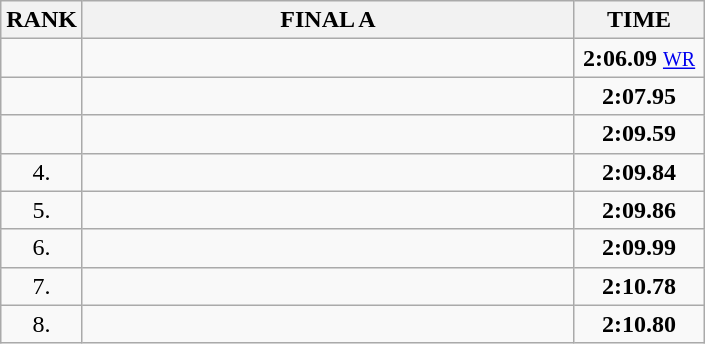<table class="wikitable">
<tr>
<th>RANK</th>
<th style="width: 20em">FINAL A</th>
<th style="width: 5em">TIME</th>
</tr>
<tr>
<td align="center"></td>
<td></td>
<td align="center"><strong>2:06.09</strong> <small><a href='#'>WR</a></small></td>
</tr>
<tr>
<td align="center"></td>
<td></td>
<td align="center"><strong>2:07.95</strong></td>
</tr>
<tr>
<td align="center"></td>
<td></td>
<td align="center"><strong>2:09.59</strong></td>
</tr>
<tr>
<td align="center">4.</td>
<td></td>
<td align="center"><strong>2:09.84</strong></td>
</tr>
<tr>
<td align="center">5.</td>
<td></td>
<td align="center"><strong>2:09.86</strong></td>
</tr>
<tr>
<td align="center">6.</td>
<td></td>
<td align="center"><strong>2:09.99</strong></td>
</tr>
<tr>
<td align="center">7.</td>
<td></td>
<td align="center"><strong>2:10.78</strong></td>
</tr>
<tr>
<td align="center">8.</td>
<td></td>
<td align="center"><strong>2:10.80</strong></td>
</tr>
</table>
